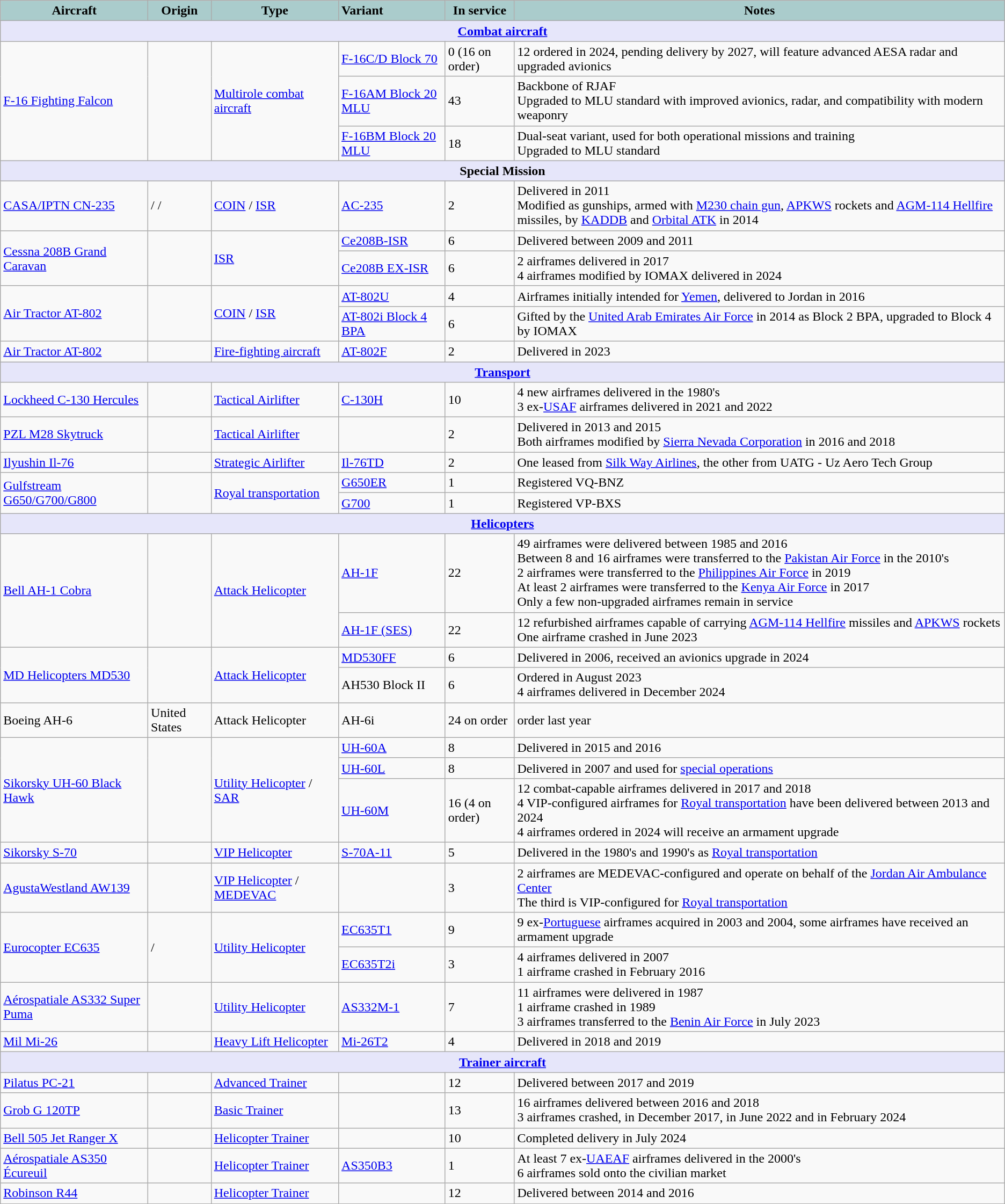<table class="wikitable">
<tr>
<th style="text-align:center; background:#acc;">Aircraft</th>
<th style="text-align: center; background:#acc;">Origin</th>
<th style="text-align:center; background:#acc;">Type</th>
<th style="text-align:left; background:#acc;">Variant</th>
<th style="text-align:center; background:#acc;">In service</th>
<th style="text-align: center; background:#acc;">Notes</th>
</tr>
<tr>
<th colspan="6" style="align: center; background: lavender;"><a href='#'>Combat aircraft</a></th>
</tr>
<tr>
<td rowspan="3"><a href='#'>F-16 Fighting Falcon</a></td>
<td rowspan="3"></td>
<td rowspan="3"><a href='#'>Multirole combat aircraft</a></td>
<td><a href='#'>F-16C/D Block 70</a></td>
<td>0 (16 on order)</td>
<td>12 ordered in 2024, pending delivery by 2027, will feature advanced AESA radar and upgraded avionics</td>
</tr>
<tr>
<td><a href='#'>F-16AM Block 20 MLU</a></td>
<td>43</td>
<td>Backbone of RJAF<br>Upgraded to MLU standard with improved avionics, radar, and compatibility with modern weaponry</td>
</tr>
<tr>
<td><a href='#'>F-16BM Block 20 MLU</a></td>
<td>18</td>
<td>Dual-seat variant, used for both operational missions and training<br>Upgraded to MLU standard</td>
</tr>
<tr>
<th colspan="6" style="align: center; background: lavender;">Special Mission</th>
</tr>
<tr>
<td><a href='#'>CASA/IPTN CN-235</a></td>
<td> /  / </td>
<td><a href='#'>COIN</a> / <a href='#'>ISR</a></td>
<td><a href='#'>AC-235</a></td>
<td>2</td>
<td>Delivered in 2011<br>Modified as gunships, armed with <a href='#'>M230 chain gun</a>, <a href='#'>APKWS</a> rockets and <a href='#'>AGM-114 Hellfire</a> missiles, by <a href='#'>KADDB</a> and <a href='#'>Orbital ATK</a> in 2014</td>
</tr>
<tr>
<td rowspan="2"><a href='#'>Cessna 208B Grand Caravan</a></td>
<td rowspan="2"></td>
<td rowspan="2"><a href='#'>ISR</a></td>
<td><a href='#'>Ce208B-ISR</a></td>
<td>6</td>
<td>Delivered between 2009 and 2011</td>
</tr>
<tr>
<td><a href='#'>Ce208B EX-ISR</a></td>
<td>6</td>
<td>2 airframes delivered in 2017<br>4 airframes modified by IOMAX delivered in 2024</td>
</tr>
<tr>
<td rowspan="2"><a href='#'>Air Tractor AT-802</a></td>
<td rowspan="2"></td>
<td rowspan="2"><a href='#'>COIN</a> / <a href='#'>ISR</a></td>
<td><a href='#'>AT-802U</a></td>
<td>4</td>
<td>Airframes initially intended for <a href='#'>Yemen</a>, delivered to Jordan in 2016</td>
</tr>
<tr>
<td><a href='#'>AT-802i Block 4 BPA</a></td>
<td>6</td>
<td>Gifted by the <a href='#'>United Arab Emirates Air Force</a> in 2014 as Block 2 BPA, upgraded to Block 4 by IOMAX</td>
</tr>
<tr>
<td><a href='#'>Air Tractor AT-802</a></td>
<td></td>
<td><a href='#'>Fire-fighting aircraft</a></td>
<td><a href='#'>AT-802F</a></td>
<td>2</td>
<td>Delivered in 2023</td>
</tr>
<tr>
<th colspan="6" style="align: center; background: lavender;"><a href='#'>Transport</a></th>
</tr>
<tr>
<td><a href='#'>Lockheed C-130 Hercules</a></td>
<td></td>
<td><a href='#'>Tactical Airlifter</a></td>
<td><a href='#'>C-130H</a></td>
<td>10</td>
<td>4 new airframes delivered in the 1980's<br>3 ex-<a href='#'>USAF</a> airframes delivered in 2021 and 2022</td>
</tr>
<tr>
<td><a href='#'>PZL M28 Skytruck</a></td>
<td></td>
<td><a href='#'>Tactical Airlifter</a></td>
<td></td>
<td>2</td>
<td>Delivered in 2013 and 2015<br>Both airframes modified by <a href='#'>Sierra Nevada Corporation</a> in 2016 and 2018</td>
</tr>
<tr>
<td><a href='#'>Ilyushin Il-76</a></td>
<td></td>
<td><a href='#'>Strategic Airlifter</a></td>
<td><a href='#'>Il-76TD</a></td>
<td>2</td>
<td>One leased from <a href='#'>Silk Way Airlines</a>, the other from UATG - Uz Aero Tech Group</td>
</tr>
<tr>
<td rowspan="2"><a href='#'>Gulfstream G650/G700/G800</a></td>
<td rowspan="2"></td>
<td rowspan="2"><a href='#'>Royal transportation</a></td>
<td><a href='#'>G650ER</a></td>
<td>1</td>
<td>Registered VQ-BNZ</td>
</tr>
<tr>
<td><a href='#'>G700</a></td>
<td>1</td>
<td>Registered VP-BXS</td>
</tr>
<tr>
<th colspan="6" style="align: center; background: lavender;"><a href='#'>Helicopters</a></th>
</tr>
<tr>
<td rowspan="2"><a href='#'>Bell AH-1 Cobra</a></td>
<td rowspan="2"></td>
<td rowspan="2"><a href='#'>Attack Helicopter</a></td>
<td><a href='#'>AH-1F</a></td>
<td>22</td>
<td>49 airframes were delivered between 1985 and 2016<br>Between 8 and 16 airframes were transferred to the <a href='#'>Pakistan Air Force</a> in the 2010's<br>2 airframes were transferred to the <a href='#'>Philippines Air Force</a> in 2019<br>At least 2 airframes were transferred to the <a href='#'>Kenya Air Force</a> in 2017<br>Only a few non-upgraded airframes remain in service</td>
</tr>
<tr>
<td><a href='#'>AH-1F (SES)</a></td>
<td>22</td>
<td>12 refurbished airframes capable of carrying <a href='#'>AGM-114 Hellfire</a> missiles and <a href='#'>APKWS</a> rockets<br>One airframe crashed in June 2023</td>
</tr>
<tr>
<td rowspan="2"><a href='#'>MD Helicopters MD530</a></td>
<td rowspan="2"></td>
<td rowspan="2"><a href='#'>Attack Helicopter</a></td>
<td><a href='#'>MD530FF</a></td>
<td>6</td>
<td>Delivered in 2006, received an avionics upgrade in 2024</td>
</tr>
<tr>
<td>AH530 Block II</td>
<td>6</td>
<td>Ordered in August 2023<br>4 airframes delivered in December 2024</td>
</tr>
<tr>
<td>Boeing AH-6</td>
<td>United States</td>
<td>Attack Helicopter</td>
<td>AH-6i</td>
<td>24 on order</td>
<td>order last year</td>
</tr>
<tr>
<td rowspan="3"><a href='#'>Sikorsky UH-60 Black Hawk</a></td>
<td rowspan="3"></td>
<td rowspan="3"><a href='#'>Utility Helicopter</a> / <a href='#'>SAR</a></td>
<td><a href='#'>UH-60A</a></td>
<td>8</td>
<td>Delivered in 2015 and 2016</td>
</tr>
<tr>
<td><a href='#'>UH-60L</a></td>
<td>8</td>
<td>Delivered in 2007 and used for <a href='#'>special operations</a></td>
</tr>
<tr>
<td><a href='#'>UH-60M</a></td>
<td>16 (4 on order)</td>
<td>12 combat-capable airframes delivered in 2017 and 2018<br>4 VIP-configured airframes for <a href='#'>Royal transportation</a> have been delivered between 2013 and 2024<br>4 airframes ordered in 2024 will receive an armament upgrade</td>
</tr>
<tr>
<td><a href='#'>Sikorsky S-70</a></td>
<td></td>
<td><a href='#'>VIP Helicopter</a></td>
<td><a href='#'>S-70A-11</a></td>
<td>5</td>
<td>Delivered in the 1980's and 1990's as <a href='#'>Royal transportation</a></td>
</tr>
<tr>
<td><a href='#'>AgustaWestland AW139</a></td>
<td></td>
<td><a href='#'>VIP Helicopter</a> / <a href='#'>MEDEVAC</a></td>
<td></td>
<td>3</td>
<td>2 airframes are MEDEVAC-configured and operate on behalf of the <a href='#'>Jordan Air Ambulance Center</a><br>The third is VIP-configured for <a href='#'>Royal transportation</a></td>
</tr>
<tr>
<td rowspan="2"><a href='#'>Eurocopter EC635</a></td>
<td rowspan="2"> / </td>
<td rowspan="2"><a href='#'>Utility Helicopter</a></td>
<td><a href='#'>EC635T1</a></td>
<td>9</td>
<td>9 ex-<a href='#'>Portuguese</a> airframes acquired in 2003 and 2004, some airframes have received an armament upgrade</td>
</tr>
<tr>
<td><a href='#'>EC635T2i</a></td>
<td>3</td>
<td>4 airframes delivered in 2007<br>1 airframe crashed in February 2016</td>
</tr>
<tr>
<td><a href='#'>Aérospatiale AS332 Super Puma</a></td>
<td></td>
<td><a href='#'>Utility Helicopter</a></td>
<td><a href='#'>AS332M-1</a></td>
<td>7</td>
<td>11 airframes were delivered in 1987<br>1 airframe crashed in 1989<br>3 airframes transferred to the <a href='#'>Benin Air Force</a> in July 2023</td>
</tr>
<tr>
<td><a href='#'>Mil Mi-26</a></td>
<td></td>
<td><a href='#'>Heavy Lift Helicopter</a></td>
<td><a href='#'>Mi-26T2</a></td>
<td>4</td>
<td>Delivered in 2018 and 2019</td>
</tr>
<tr>
<th colspan="6" style="align: center; background: lavender;"><a href='#'>Trainer aircraft</a></th>
</tr>
<tr>
<td><a href='#'>Pilatus PC-21</a></td>
<td></td>
<td><a href='#'>Advanced Trainer</a></td>
<td></td>
<td>12</td>
<td>Delivered between 2017 and 2019</td>
</tr>
<tr>
<td><a href='#'>Grob G 120TP</a></td>
<td></td>
<td><a href='#'>Basic Trainer</a></td>
<td></td>
<td>13</td>
<td>16 airframes delivered between 2016 and 2018<br>3 airframes crashed, in December 2017, in June 2022 and in February 2024</td>
</tr>
<tr>
<td><a href='#'>Bell 505 Jet Ranger X</a></td>
<td></td>
<td><a href='#'>Helicopter Trainer</a></td>
<td></td>
<td>10</td>
<td>Completed delivery in July 2024</td>
</tr>
<tr>
<td><a href='#'>Aérospatiale AS350 Écureuil</a></td>
<td></td>
<td><a href='#'>Helicopter Trainer</a></td>
<td><a href='#'>AS350B3</a></td>
<td>1</td>
<td>At least 7 ex-<a href='#'>UAEAF</a> airframes delivered in the 2000's<br>6 airframes sold onto the civilian market</td>
</tr>
<tr>
<td><a href='#'>Robinson R44</a></td>
<td></td>
<td><a href='#'>Helicopter Trainer</a></td>
<td></td>
<td>12</td>
<td>Delivered between 2014 and 2016</td>
</tr>
</table>
